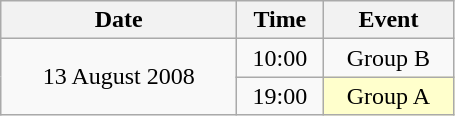<table class = "wikitable" style="text-align:center;">
<tr>
<th width=150>Date</th>
<th width=50>Time</th>
<th width=80>Event</th>
</tr>
<tr>
<td rowspan=2>13 August 2008</td>
<td>10:00</td>
<td>Group B</td>
</tr>
<tr>
<td>19:00</td>
<td bgcolor=ffffcc>Group A</td>
</tr>
</table>
